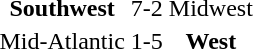<table>
<tr>
<td align=center><strong>Southwest</strong></td>
<td align=center>7-2</td>
<td align=center>Midwest</td>
</tr>
<tr>
<td align=center>Mid-Atlantic</td>
<td align=center>1-5</td>
<td align=center><strong>West</strong></td>
</tr>
</table>
